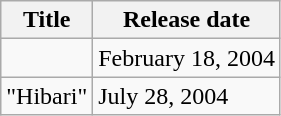<table class="wikitable">
<tr>
<th>Title</th>
<th>Release date</th>
</tr>
<tr>
<td></td>
<td>February 18, 2004</td>
</tr>
<tr>
<td>"Hibari"</td>
<td>July 28, 2004</td>
</tr>
</table>
